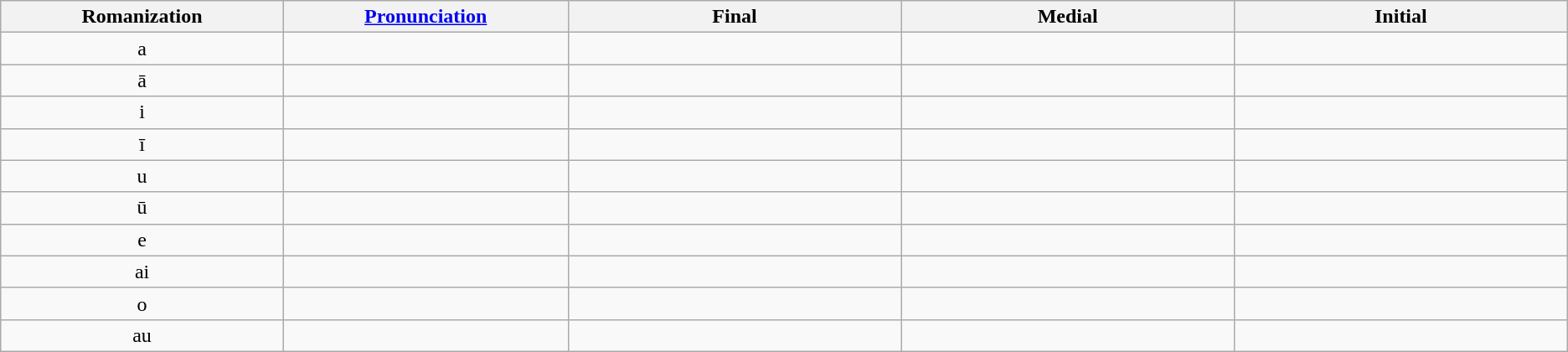<table class="wikitable">
<tr>
<th width=3%>Romanization</th>
<th width=3%><a href='#'>Pronunciation</a></th>
<th width=5%>Final</th>
<th width=5%>Medial</th>
<th width=5%>Initial</th>
</tr>
<tr>
<td align=center>a</td>
<td align=center></td>
<td align=center></td>
<td align=center></td>
<td align=center></td>
</tr>
<tr>
<td align=center>ā</td>
<td align=center></td>
<td align=center></td>
<td align=center></td>
<td align=center></td>
</tr>
<tr>
<td align=center>i</td>
<td align=center></td>
<td align=center></td>
<td align=center></td>
<td align=center></td>
</tr>
<tr>
<td align=center>ī</td>
<td align=center></td>
<td align=center></td>
<td align=center></td>
<td align=center></td>
</tr>
<tr>
<td align=center>u</td>
<td align=center></td>
<td align=center></td>
<td align=center></td>
<td align=center></td>
</tr>
<tr>
<td align=center>ū</td>
<td align=center></td>
<td align=center></td>
<td align=center></td>
<td align=center></td>
</tr>
<tr>
<td align=center>e</td>
<td align=center></td>
<td align=center></td>
<td align=center></td>
<td align=center></td>
</tr>
<tr>
<td align=center>ai</td>
<td align=center></td>
<td align=center></td>
<td align=center></td>
<td align=center></td>
</tr>
<tr>
<td align=center>o</td>
<td align=center></td>
<td align=center></td>
<td align=center></td>
<td align=center></td>
</tr>
<tr>
<td align=center>au</td>
<td align=center></td>
<td align=center></td>
<td align=center></td>
<td align=center></td>
</tr>
</table>
